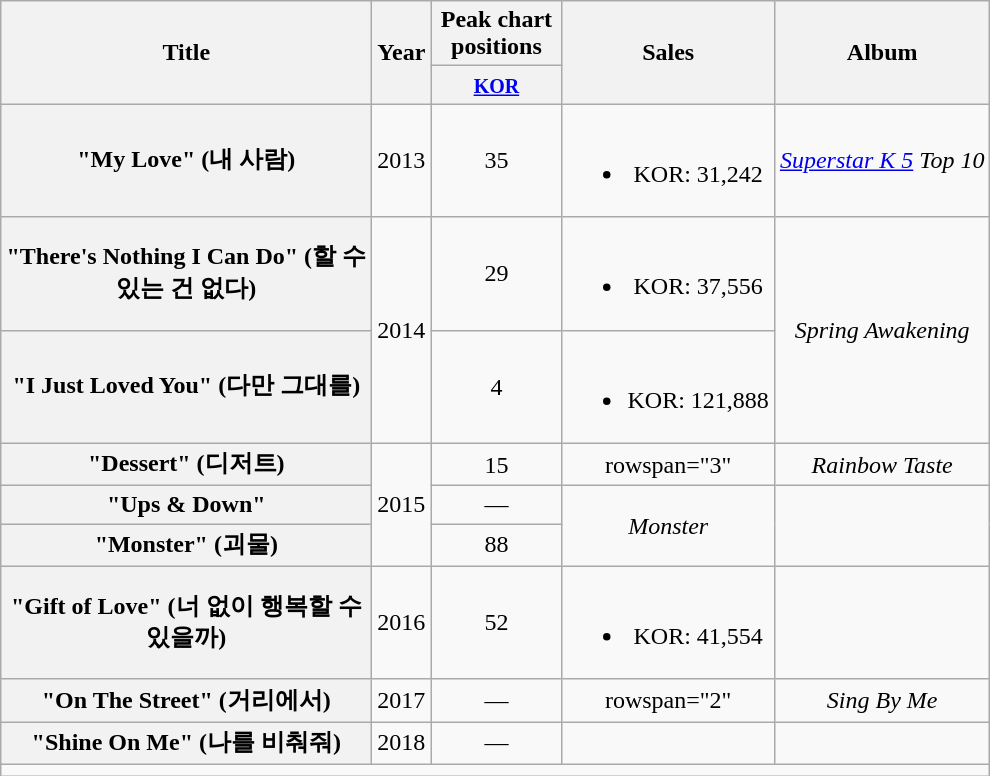<table class="wikitable plainrowheaders" style="text-align:center;">
<tr>
<th scope="col" rowspan="2" style="width:15em;">Title</th>
<th scope="col" rowspan="2">Year</th>
<th scope="col" colspan="1" style="width:5em;">Peak chart positions</th>
<th scope="col" rowspan="2">Sales</th>
<th scope="col" rowspan="2">Album</th>
</tr>
<tr>
<th><small><a href='#'>KOR</a></small><br></th>
</tr>
<tr>
<th scope="row">"My Love" (내 사람)</th>
<td>2013</td>
<td>35</td>
<td><br><ul><li>KOR: 31,242</li></ul></td>
<td><em><a href='#'>Superstar K 5</a> Top 10</em></td>
</tr>
<tr>
<th scope="row">"There's Nothing I Can Do" (할 수 있는 건 없다)</th>
<td rowspan="2">2014</td>
<td>29</td>
<td><br><ul><li>KOR: 37,556</li></ul></td>
<td rowspan="2"><em>Spring Awakening</em></td>
</tr>
<tr>
<th scope="row">"I Just Loved You" (다만 그대를)</th>
<td>4</td>
<td><br><ul><li>KOR: 121,888</li></ul></td>
</tr>
<tr>
<th scope="row">"Dessert" (디저트)</th>
<td rowspan="3">2015</td>
<td>15</td>
<td>rowspan="3" </td>
<td><em>Rainbow Taste</em></td>
</tr>
<tr>
<th scope="row">"Ups & Down"</th>
<td>—</td>
<td rowspan="2"><em>Monster</em></td>
</tr>
<tr>
<th scope="row">"Monster" (괴물)<br></th>
<td>88</td>
</tr>
<tr>
<th scope="row">"Gift of Love" (너 없이 행복할 수 있을까)</th>
<td>2016</td>
<td>52</td>
<td><br><ul><li>KOR: 41,554</li></ul></td>
<td></td>
</tr>
<tr>
<th scope="row">"On The Street" (거리에서)</th>
<td>2017</td>
<td>—</td>
<td>rowspan="2" </td>
<td><em>Sing By Me</em></td>
</tr>
<tr>
<th scope="row">"Shine On Me" (나를 비춰줘)</th>
<td>2018</td>
<td>—</td>
<td></td>
</tr>
<tr>
<td colspan="5"></td>
</tr>
</table>
